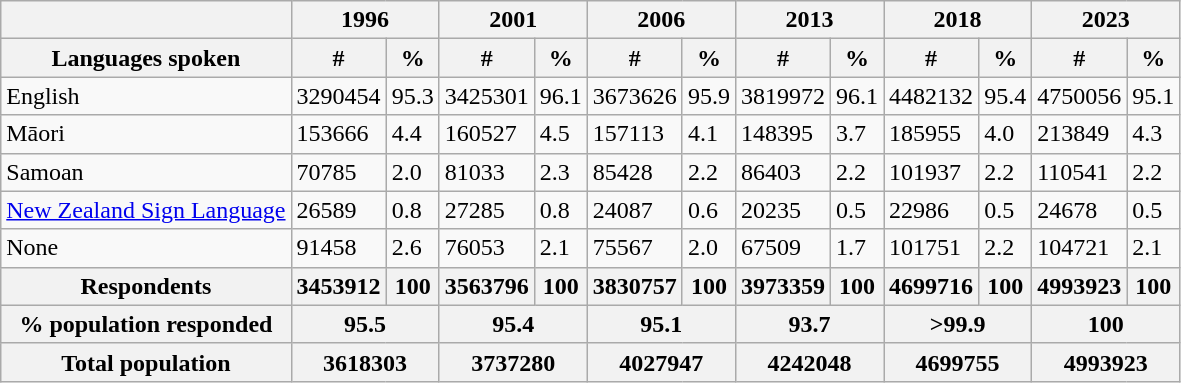<table class="wikitable sortable">
<tr>
<th></th>
<th colspan="2">1996</th>
<th colspan="2" rowspan="1">2001</th>
<th colspan="2" rowspan="1">2006</th>
<th colspan="2" rowspan="1">2013</th>
<th colspan="2" rowspan="1">2018</th>
<th colspan="2" rowspan="1">2023</th>
</tr>
<tr>
<th>Languages spoken</th>
<th>#</th>
<th>%</th>
<th>#</th>
<th>%</th>
<th>#</th>
<th>%</th>
<th>#</th>
<th>%</th>
<th>#</th>
<th>%</th>
<th>#</th>
<th>%</th>
</tr>
<tr>
<td>English</td>
<td>3290454</td>
<td>95.3</td>
<td>3425301</td>
<td>96.1</td>
<td>3673626</td>
<td>95.9</td>
<td>3819972</td>
<td>96.1</td>
<td>4482132</td>
<td>95.4</td>
<td>4750056</td>
<td>95.1</td>
</tr>
<tr>
<td>Māori</td>
<td>153666</td>
<td>4.4</td>
<td>160527</td>
<td>4.5</td>
<td>157113</td>
<td>4.1</td>
<td>148395</td>
<td>3.7</td>
<td>185955</td>
<td>4.0</td>
<td>213849</td>
<td>4.3</td>
</tr>
<tr>
<td>Samoan</td>
<td>70785</td>
<td>2.0</td>
<td>81033</td>
<td>2.3</td>
<td>85428</td>
<td>2.2</td>
<td>86403</td>
<td>2.2</td>
<td>101937</td>
<td>2.2</td>
<td>110541</td>
<td>2.2</td>
</tr>
<tr>
<td><a href='#'>New Zealand Sign Language</a></td>
<td>26589</td>
<td>0.8</td>
<td>27285</td>
<td>0.8</td>
<td>24087</td>
<td>0.6</td>
<td>20235</td>
<td>0.5</td>
<td>22986</td>
<td>0.5</td>
<td>24678</td>
<td>0.5</td>
</tr>
<tr>
<td>None</td>
<td>91458</td>
<td>2.6</td>
<td>76053</td>
<td>2.1</td>
<td>75567</td>
<td>2.0</td>
<td>67509</td>
<td>1.7</td>
<td>101751</td>
<td>2.2</td>
<td>104721</td>
<td>2.1</td>
</tr>
<tr>
<th>Respondents</th>
<th>3453912</th>
<th>100</th>
<th>3563796</th>
<th>100</th>
<th>3830757</th>
<th>100</th>
<th>3973359</th>
<th>100</th>
<th>4699716</th>
<th>100</th>
<th>4993923</th>
<th>100</th>
</tr>
<tr>
<th>% population responded</th>
<th colspan="2">95.5</th>
<th colspan="2">95.4</th>
<th colspan="2">95.1</th>
<th colspan="2">93.7</th>
<th colspan="2">>99.9</th>
<th colspan="2">100</th>
</tr>
<tr>
<th>Total population</th>
<th colspan="2">3618303</th>
<th colspan="2">3737280</th>
<th colspan="2">4027947</th>
<th colspan="2">4242048</th>
<th colspan="2">4699755</th>
<th colspan="2">4993923</th>
</tr>
</table>
